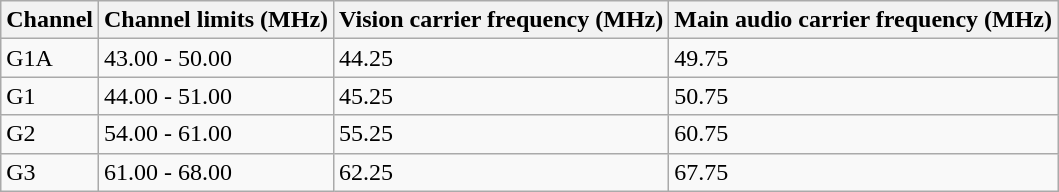<table class="wikitable">
<tr>
<th>Channel</th>
<th>Channel limits (MHz)</th>
<th>Vision carrier frequency (MHz)</th>
<th>Main audio carrier frequency (MHz)</th>
</tr>
<tr>
<td>G1A</td>
<td>43.00 - 50.00</td>
<td>44.25</td>
<td>49.75</td>
</tr>
<tr>
<td>G1</td>
<td>44.00 - 51.00</td>
<td>45.25</td>
<td>50.75</td>
</tr>
<tr>
<td>G2</td>
<td>54.00 - 61.00</td>
<td>55.25</td>
<td>60.75</td>
</tr>
<tr>
<td>G3</td>
<td>61.00 - 68.00</td>
<td>62.25</td>
<td>67.75</td>
</tr>
</table>
